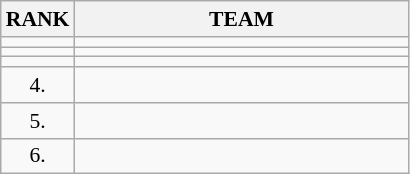<table class="wikitable" style="border-collapse: collapse; font-size: 90%;">
<tr>
<th>RANK</th>
<th align="center" style="width: 15em">TEAM</th>
</tr>
<tr>
<td align="center"></td>
<td></td>
</tr>
<tr>
<td align="center"></td>
<td></td>
</tr>
<tr>
<td align="center"></td>
<td></td>
</tr>
<tr>
<td align="center">4.</td>
<td></td>
</tr>
<tr>
<td align="center">5.</td>
<td></td>
</tr>
<tr>
<td align="center">6.</td>
<td></td>
</tr>
</table>
